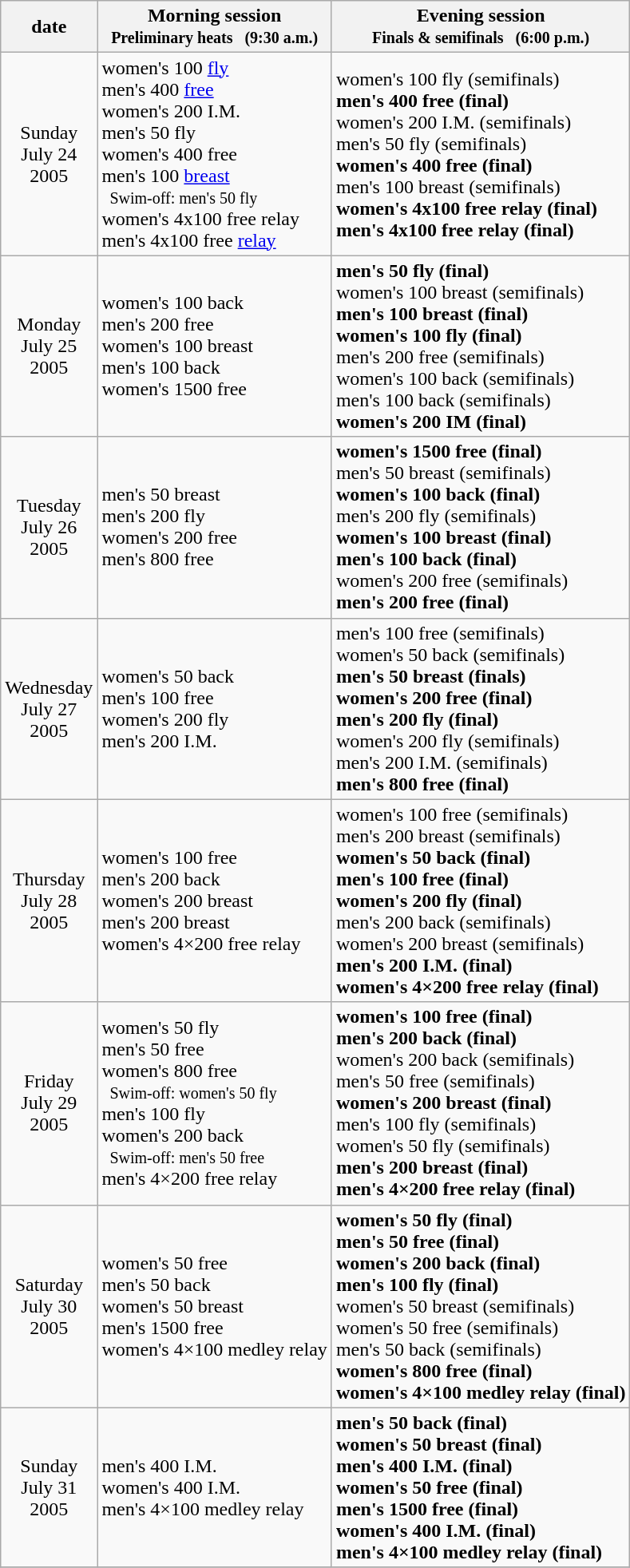<table class=wikitable>
<tr>
<th>date</th>
<th>Morning session <br> <small> Preliminary heats   (9:30 a.m.)</small></th>
<th>Evening session <br> <small> Finals & semifinals   (6:00 p.m.) </small></th>
</tr>
<tr>
<td align=center>Sunday<br>July 24<br>2005</td>
<td>women's 100 <a href='#'>fly</a> <br> men's 400 <a href='#'>free</a> <br> women's 200 I.M. <br> men's 50 fly <br> women's 400 free <br> men's 100 <a href='#'>breast</a> <br> <small>  Swim-off: men's 50 fly</small> <br> women's 4x100 free relay <br> men's 4x100 free <a href='#'>relay</a></td>
<td>women's 100 fly (semifinals) <br> <strong>men's 400 free (final)</strong> <br> women's 200 I.M. (semifinals) <br> men's 50 fly (semifinals) <br> <strong>women's 400 free (final)</strong> <br> men's 100 breast (semifinals) <br> <strong>women's 4x100 free relay (final)</strong> <br> <strong>men's 4x100 free relay (final)</strong></td>
</tr>
<tr>
<td align=center>Monday<br>July 25<br>2005</td>
<td>women's 100 back <br> men's 200 free <br> women's 100 breast <br> men's 100 back <br> women's 1500 free</td>
<td><strong>men's 50 fly (final)</strong> <br> women's 100 breast (semifinals) <br> <strong>men's 100 breast (final)</strong> <br> <strong>women's 100 fly (final)</strong> <br> men's 200 free (semifinals) <br> women's 100 back (semifinals) <br> men's 100 back (semifinals) <br> <strong>women's 200 IM (final)</strong></td>
</tr>
<tr>
<td align=center>Tuesday<br>July 26<br>2005</td>
<td>men's 50 breast <br> men's 200 fly <br> women's 200 free <br> men's 800 free</td>
<td><strong>women's 1500 free (final)</strong> <br> men's 50 breast (semifinals) <br> <strong>women's 100 back (final)</strong> <br> men's 200 fly (semifinals) <br> <strong>women's 100 breast (final)</strong> <br> <strong>men's 100 back (final)</strong> <br> women's 200 free (semifinals) <br> <strong>men's 200 free (final)</strong></td>
</tr>
<tr>
<td align=center>Wednesday<br>July 27<br>2005</td>
<td>women's 50 back <br> men's 100 free <br> women's 200 fly <br> men's 200 I.M.</td>
<td>men's 100 free (semifinals) <br> women's 50 back (semifinals) <br> <strong>men's 50 breast (finals)</strong> <br> <strong>women's 200 free (final)</strong> <br> <strong>men's 200 fly (final)</strong> <br> women's 200 fly (semifinals) <br> men's 200 I.M. (semifinals) <br> <strong>men's 800 free (final)</strong></td>
</tr>
<tr>
<td align=center>Thursday<br>July 28<br>2005</td>
<td>women's 100 free <br> men's 200 back <br> women's 200 breast <br> men's 200 breast <br> women's 4×200 free relay</td>
<td>women's 100 free (semifinals) <br> men's 200 breast (semifinals) <br> <strong>women's 50 back (final)</strong> <br> <strong>men's 100 free (final)</strong> <br> <strong>women's 200 fly (final)</strong> <br> men's 200 back (semifinals) <br> women's 200 breast (semifinals) <br> <strong>men's 200 I.M. (final)</strong> <br> <strong>women's 4×200 free relay (final)</strong></td>
</tr>
<tr>
<td align=center>Friday<br>July 29<br>2005</td>
<td>women's 50 fly <br> men's 50 free <br> women's 800 free <br> <small>   Swim-off: women's 50 fly </small> <br> men's 100 fly <br> women's 200 back <br> <small>   Swim-off: men's 50 free </small> <br> men's 4×200 free relay</td>
<td><strong>women's 100 free (final)</strong> <br> <strong>men's 200 back (final)</strong> <br> women's 200 back (semifinals) <br> men's 50 free (semifinals) <br> <strong>women's 200 breast (final)</strong> <br> men's 100 fly (semifinals) <br> women's 50 fly (semifinals) <br> <strong>men's 200 breast (final)</strong> <br> <strong>men's 4×200 free relay (final)</strong></td>
</tr>
<tr>
<td align=center>Saturday<br>July 30<br>2005</td>
<td>women's 50 free <br> men's 50 back <br> women's 50 breast <br> men's 1500 free <br> women's 4×100 medley relay</td>
<td><strong>women's 50 fly (final)</strong> <br> <strong>men's 50 free (final)</strong> <br> <strong>women's 200 back (final)</strong> <br> <strong>men's 100 fly (final)</strong> <br> women's 50 breast (semifinals) <br> women's 50 free (semifinals) <br> men's 50 back (semifinals) <br> <strong>women's 800 free (final)</strong> <br> <strong>women's 4×100 medley relay (final)</strong></td>
</tr>
<tr>
<td align=center>Sunday<br>July 31<br>2005</td>
<td>men's 400 I.M. <br> women's 400 I.M. <br> men's 4×100 medley relay</td>
<td><strong>men's 50 back (final) <br> women's 50 breast (final) <br> men's 400 I.M. (final) <br> women's 50 free (final) <br> men's 1500 free (final) <br> women's 400 I.M. (final) <br> men's 4×100 medley relay (final)</strong></td>
</tr>
<tr>
</tr>
</table>
